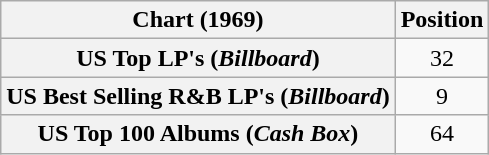<table class="wikitable sortable plainrowheaders" style="text-align:center">
<tr>
<th scope="col">Chart (1969)</th>
<th scope="col">Position</th>
</tr>
<tr>
<th scope="row">US Top LP's (<em>Billboard</em>)</th>
<td>32</td>
</tr>
<tr>
<th scope="row">US Best Selling R&B LP's (<em>Billboard</em>)</th>
<td>9</td>
</tr>
<tr>
<th scope="row">US Top 100 Albums (<em>Cash Box</em>)</th>
<td>64</td>
</tr>
</table>
